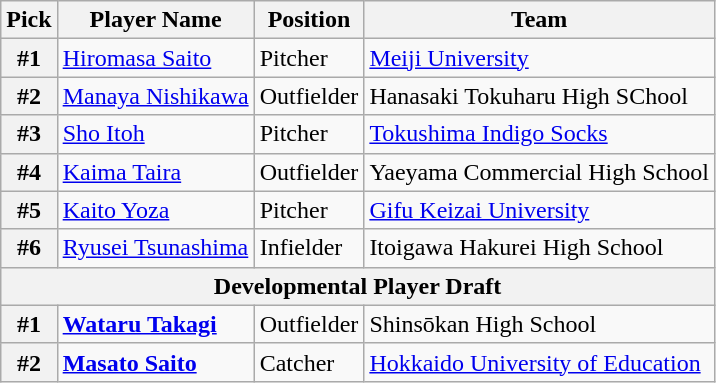<table class="wikitable">
<tr>
<th>Pick</th>
<th>Player Name</th>
<th>Position</th>
<th>Team</th>
</tr>
<tr>
<th>#1</th>
<td><a href='#'>Hiromasa Saito</a></td>
<td>Pitcher</td>
<td><a href='#'>Meiji University</a></td>
</tr>
<tr>
<th>#2</th>
<td><a href='#'>Manaya Nishikawa</a></td>
<td>Outfielder</td>
<td>Hanasaki Tokuharu High SChool</td>
</tr>
<tr>
<th>#3</th>
<td><a href='#'>Sho Itoh</a></td>
<td>Pitcher</td>
<td><a href='#'>Tokushima Indigo Socks</a></td>
</tr>
<tr>
<th>#4</th>
<td><a href='#'>Kaima Taira</a></td>
<td>Outfielder</td>
<td>Yaeyama Commercial High School</td>
</tr>
<tr>
<th>#5</th>
<td><a href='#'>Kaito Yoza</a></td>
<td>Pitcher</td>
<td><a href='#'>Gifu Keizai University</a></td>
</tr>
<tr>
<th>#6</th>
<td><a href='#'>Ryusei Tsunashima</a></td>
<td>Infielder</td>
<td>Itoigawa Hakurei High School</td>
</tr>
<tr>
<th colspan="5">Developmental Player Draft</th>
</tr>
<tr>
<th>#1</th>
<td><strong><a href='#'>Wataru Takagi</a></strong></td>
<td>Outfielder</td>
<td>Shinsōkan High School</td>
</tr>
<tr>
<th>#2</th>
<td><strong><a href='#'>Masato Saito</a></strong></td>
<td>Catcher</td>
<td><a href='#'>Hokkaido University of Education</a></td>
</tr>
</table>
